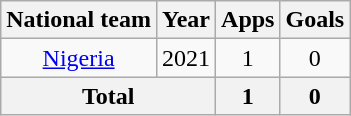<table class=wikitable style=text-align:center>
<tr>
<th>National team</th>
<th>Year</th>
<th>Apps</th>
<th>Goals</th>
</tr>
<tr>
<td rowspan="1"><a href='#'>Nigeria</a></td>
<td>2021</td>
<td>1</td>
<td>0</td>
</tr>
<tr>
<th colspan="2">Total</th>
<th>1</th>
<th>0</th>
</tr>
</table>
